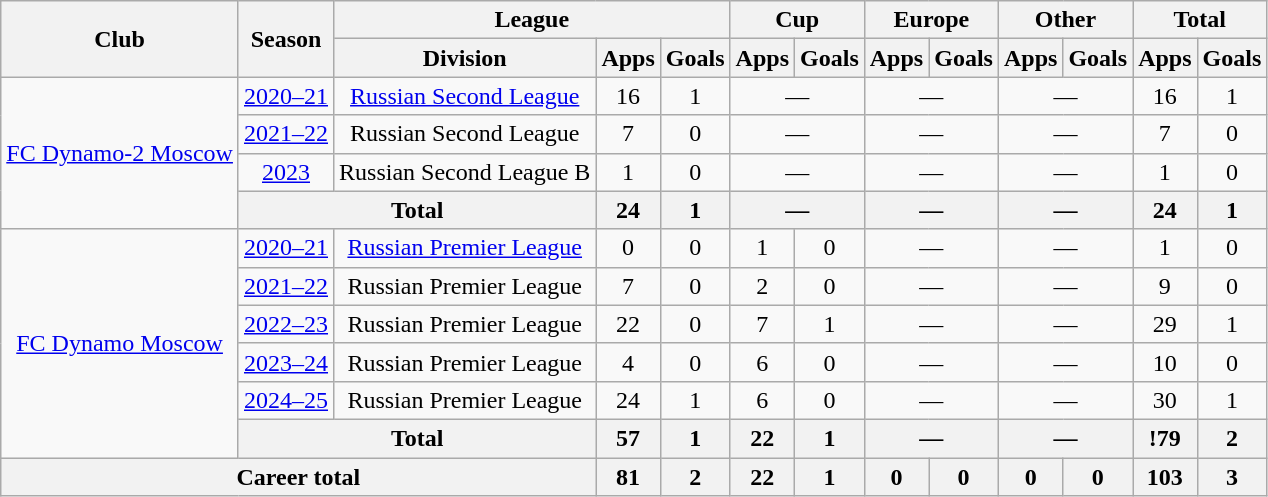<table class="wikitable" style="text-align: center;">
<tr>
<th rowspan="2">Club</th>
<th rowspan="2">Season</th>
<th colspan="3">League</th>
<th colspan="2">Cup</th>
<th colspan="2">Europe</th>
<th colspan="2">Other</th>
<th colspan="2">Total</th>
</tr>
<tr>
<th>Division</th>
<th>Apps</th>
<th>Goals</th>
<th>Apps</th>
<th>Goals</th>
<th>Apps</th>
<th>Goals</th>
<th>Apps</th>
<th>Goals</th>
<th>Apps</th>
<th>Goals</th>
</tr>
<tr>
<td rowspan="4"><a href='#'>FC Dynamo-2 Moscow</a></td>
<td><a href='#'>2020–21</a></td>
<td><a href='#'>Russian Second League</a></td>
<td>16</td>
<td>1</td>
<td colspan="2">—</td>
<td colspan="2">—</td>
<td colspan="2">—</td>
<td>16</td>
<td>1</td>
</tr>
<tr>
<td><a href='#'>2021–22</a></td>
<td>Russian Second League</td>
<td>7</td>
<td>0</td>
<td colspan="2">—</td>
<td colspan="2">—</td>
<td colspan="2">—</td>
<td>7</td>
<td>0</td>
</tr>
<tr>
<td><a href='#'>2023</a></td>
<td>Russian Second League B</td>
<td>1</td>
<td>0</td>
<td colspan="2">—</td>
<td colspan="2">—</td>
<td colspan="2">—</td>
<td>1</td>
<td>0</td>
</tr>
<tr>
<th colspan="2">Total</th>
<th>24</th>
<th>1</th>
<th colspan="2">—</th>
<th colspan="2">—</th>
<th colspan="2">—</th>
<th>24</th>
<th>1</th>
</tr>
<tr>
<td rowspan="6"><a href='#'>FC Dynamo Moscow</a></td>
<td><a href='#'>2020–21</a></td>
<td><a href='#'>Russian Premier League</a></td>
<td>0</td>
<td>0</td>
<td>1</td>
<td>0</td>
<td colspan="2">—</td>
<td colspan="2">—</td>
<td>1</td>
<td>0</td>
</tr>
<tr>
<td><a href='#'>2021–22</a></td>
<td>Russian Premier League</td>
<td>7</td>
<td>0</td>
<td>2</td>
<td>0</td>
<td colspan="2">—</td>
<td colspan="2">—</td>
<td>9</td>
<td>0</td>
</tr>
<tr>
<td><a href='#'>2022–23</a></td>
<td>Russian Premier League</td>
<td>22</td>
<td>0</td>
<td>7</td>
<td>1</td>
<td colspan="2">—</td>
<td colspan="2">—</td>
<td>29</td>
<td>1</td>
</tr>
<tr>
<td><a href='#'>2023–24</a></td>
<td>Russian Premier League</td>
<td>4</td>
<td>0</td>
<td>6</td>
<td>0</td>
<td colspan="2">—</td>
<td colspan="2">—</td>
<td>10</td>
<td>0</td>
</tr>
<tr>
<td><a href='#'>2024–25</a></td>
<td>Russian Premier League</td>
<td>24</td>
<td>1</td>
<td>6</td>
<td>0</td>
<td colspan="2">—</td>
<td colspan="2">—</td>
<td>30</td>
<td>1</td>
</tr>
<tr>
<th colspan="2">Total</th>
<th>57</th>
<th>1</th>
<th>22</th>
<th>1</th>
<th colspan="2">—</th>
<th colspan="2">—</th>
<th>!79</th>
<th>2</th>
</tr>
<tr>
<th colspan="3">Career total</th>
<th>81</th>
<th>2</th>
<th>22</th>
<th>1</th>
<th>0</th>
<th>0</th>
<th>0</th>
<th>0</th>
<th>103</th>
<th>3</th>
</tr>
</table>
